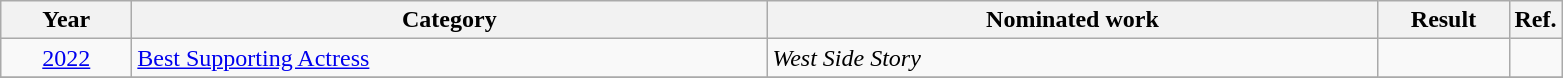<table class=wikitable>
<tr>
<th scope="col" style="width:5em;">Year</th>
<th scope="col" style="width:26em;">Category</th>
<th scope="col" style="width:25em;">Nominated work</th>
<th scope="col" style="width:5em;">Result</th>
<th>Ref.</th>
</tr>
<tr>
<td style="text-align:center;"><a href='#'>2022</a></td>
<td><a href='#'>Best Supporting Actress</a></td>
<td><em>West Side Story</em></td>
<td></td>
<td style="text-align:center;"></td>
</tr>
<tr>
</tr>
</table>
